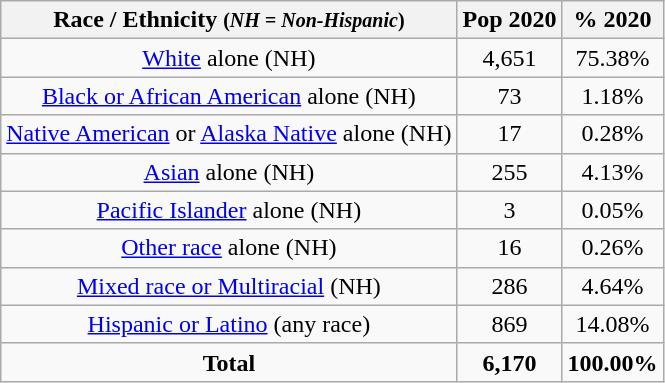<table class="wikitable" style="text-align:center;">
<tr>
<th>Race / Ethnicity <small>(<em>NH = Non-Hispanic</em>)</small></th>
<th>Pop 2020</th>
<th>% 2020</th>
</tr>
<tr>
<td><a href='#'>White</a> alone (NH)</td>
<td>4,651</td>
<td>75.38%</td>
</tr>
<tr>
<td><a href='#'>Black or African American</a> alone (NH)</td>
<td>73</td>
<td>1.18%</td>
</tr>
<tr>
<td><a href='#'>Native American</a> or <a href='#'>Alaska Native</a> alone (NH)</td>
<td>17</td>
<td>0.28%</td>
</tr>
<tr>
<td><a href='#'>Asian</a> alone (NH)</td>
<td>255</td>
<td>4.13%</td>
</tr>
<tr>
<td><a href='#'>Pacific Islander</a> alone (NH)</td>
<td>3</td>
<td>0.05%</td>
</tr>
<tr>
<td><a href='#'>Other race</a> alone (NH)</td>
<td>16</td>
<td>0.26%</td>
</tr>
<tr>
<td><a href='#'>Mixed race or Multiracial</a> (NH)</td>
<td>286</td>
<td>4.64%</td>
</tr>
<tr>
<td><a href='#'>Hispanic or Latino</a> (any race)</td>
<td>869</td>
<td>14.08%</td>
</tr>
<tr>
<td><strong>Total</strong></td>
<td><strong>6,170</strong></td>
<td><strong>100.00%</strong></td>
</tr>
</table>
